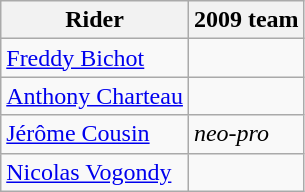<table class="wikitable">
<tr>
<th>Rider</th>
<th>2009 team</th>
</tr>
<tr>
<td><a href='#'>Freddy Bichot</a></td>
<td></td>
</tr>
<tr>
<td><a href='#'>Anthony Charteau</a></td>
<td></td>
</tr>
<tr>
<td><a href='#'>Jérôme Cousin</a></td>
<td><em>neo-pro</em></td>
</tr>
<tr>
<td><a href='#'>Nicolas Vogondy</a></td>
<td></td>
</tr>
</table>
